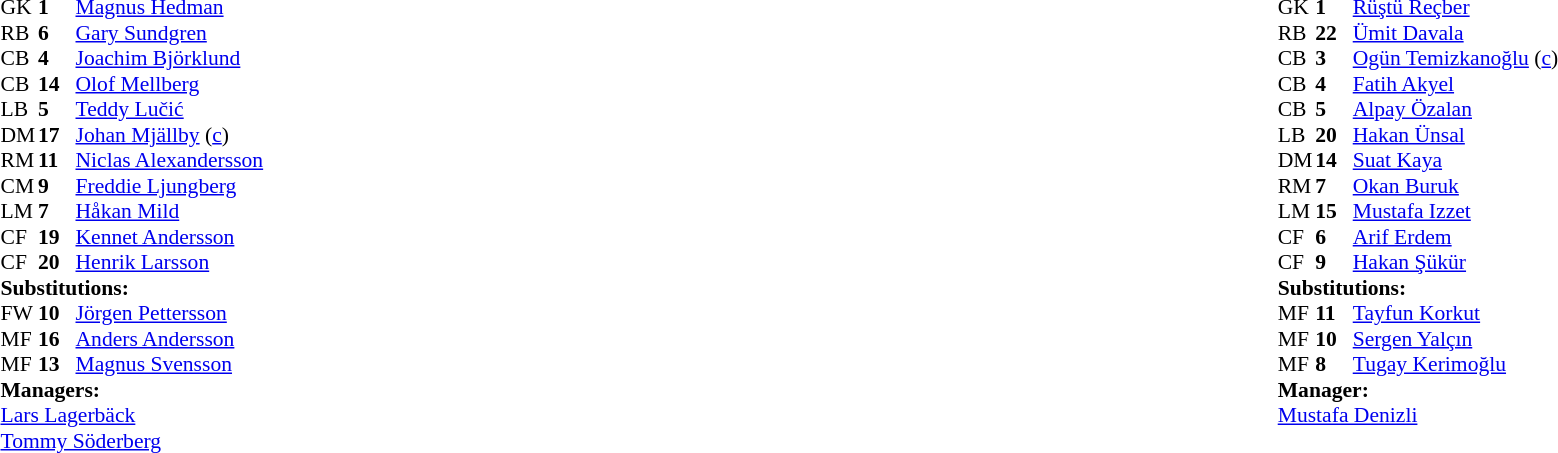<table style="width:100%;">
<tr>
<td style="vertical-align:top; width:40%;"><br><table style="font-size:90%" cellspacing="0" cellpadding="0">
<tr>
<th width="25"></th>
<th width="25"></th>
</tr>
<tr>
<td>GK</td>
<td><strong>1</strong></td>
<td><a href='#'>Magnus Hedman</a></td>
</tr>
<tr>
<td>RB</td>
<td><strong>6</strong></td>
<td><a href='#'>Gary Sundgren</a></td>
</tr>
<tr>
<td>CB</td>
<td><strong>4</strong></td>
<td><a href='#'>Joachim Björklund</a></td>
</tr>
<tr>
<td>CB</td>
<td><strong>14</strong></td>
<td><a href='#'>Olof Mellberg</a></td>
</tr>
<tr>
<td>LB</td>
<td><strong>5</strong></td>
<td><a href='#'>Teddy Lučić</a></td>
</tr>
<tr>
<td>DM</td>
<td><strong>17</strong></td>
<td><a href='#'>Johan Mjällby</a> (<a href='#'>c</a>)</td>
<td></td>
</tr>
<tr>
<td>RM</td>
<td><strong>11</strong></td>
<td><a href='#'>Niclas Alexandersson</a></td>
<td></td>
<td></td>
</tr>
<tr>
<td>CM</td>
<td><strong>9</strong></td>
<td><a href='#'>Freddie Ljungberg</a></td>
</tr>
<tr>
<td>LM</td>
<td><strong>7</strong></td>
<td><a href='#'>Håkan Mild</a></td>
</tr>
<tr>
<td>CF</td>
<td><strong>19</strong></td>
<td><a href='#'>Kennet Andersson</a></td>
<td></td>
<td></td>
</tr>
<tr>
<td>CF</td>
<td><strong>20</strong></td>
<td><a href='#'>Henrik Larsson</a></td>
<td></td>
<td></td>
</tr>
<tr>
<td colspan=3><strong>Substitutions:</strong></td>
</tr>
<tr>
<td>FW</td>
<td><strong>10</strong></td>
<td><a href='#'>Jörgen Pettersson</a></td>
<td></td>
<td></td>
</tr>
<tr>
<td>MF</td>
<td><strong>16</strong></td>
<td><a href='#'>Anders Andersson</a></td>
<td></td>
<td></td>
</tr>
<tr>
<td>MF</td>
<td><strong>13</strong></td>
<td><a href='#'>Magnus Svensson</a></td>
<td></td>
<td></td>
</tr>
<tr>
<td colspan=3><strong>Managers:</strong></td>
</tr>
<tr>
<td colspan=3><a href='#'>Lars Lagerbäck</a><br><a href='#'>Tommy Söderberg</a></td>
</tr>
</table>
</td>
<td valign="top"></td>
<td style="vertical-align:top; width:50%;"><br><table style="font-size:90%; margin:auto;" cellspacing="0" cellpadding="0">
<tr>
<th width=25></th>
<th width=25></th>
</tr>
<tr>
<td>GK</td>
<td><strong>1</strong></td>
<td><a href='#'>Rüştü Reçber</a></td>
</tr>
<tr>
<td>RB</td>
<td><strong>22</strong></td>
<td><a href='#'>Ümit Davala</a></td>
<td></td>
<td></td>
</tr>
<tr>
<td>CB</td>
<td><strong>3</strong></td>
<td><a href='#'>Ogün Temizkanoğlu</a> (<a href='#'>c</a>)</td>
<td></td>
<td></td>
</tr>
<tr>
<td>CB</td>
<td><strong>4</strong></td>
<td><a href='#'>Fatih Akyel</a></td>
</tr>
<tr>
<td>CB</td>
<td><strong>5</strong></td>
<td><a href='#'>Alpay Özalan</a></td>
</tr>
<tr>
<td>LB</td>
<td><strong>20</strong></td>
<td><a href='#'>Hakan Ünsal</a></td>
</tr>
<tr>
<td>DM</td>
<td><strong>14</strong></td>
<td><a href='#'>Suat Kaya</a></td>
<td></td>
</tr>
<tr>
<td>RM</td>
<td><strong>7</strong></td>
<td><a href='#'>Okan Buruk</a></td>
</tr>
<tr>
<td>LM</td>
<td><strong>15</strong></td>
<td><a href='#'>Mustafa Izzet</a></td>
<td></td>
<td></td>
</tr>
<tr>
<td>CF</td>
<td><strong>6</strong></td>
<td><a href='#'>Arif Erdem</a></td>
</tr>
<tr>
<td>CF</td>
<td><strong>9</strong></td>
<td><a href='#'>Hakan Şükür</a></td>
</tr>
<tr>
<td colspan=3><strong>Substitutions:</strong></td>
</tr>
<tr>
<td>MF</td>
<td><strong>11</strong></td>
<td><a href='#'>Tayfun Korkut</a></td>
<td></td>
<td></td>
</tr>
<tr>
<td>MF</td>
<td><strong>10</strong></td>
<td><a href='#'>Sergen Yalçın</a></td>
<td></td>
<td></td>
</tr>
<tr>
<td>MF</td>
<td><strong>8</strong></td>
<td><a href='#'>Tugay Kerimoğlu</a></td>
<td></td>
<td></td>
</tr>
<tr>
<td colspan=3><strong>Manager:</strong></td>
</tr>
<tr>
<td colspan=3><a href='#'>Mustafa Denizli</a></td>
</tr>
</table>
</td>
</tr>
</table>
